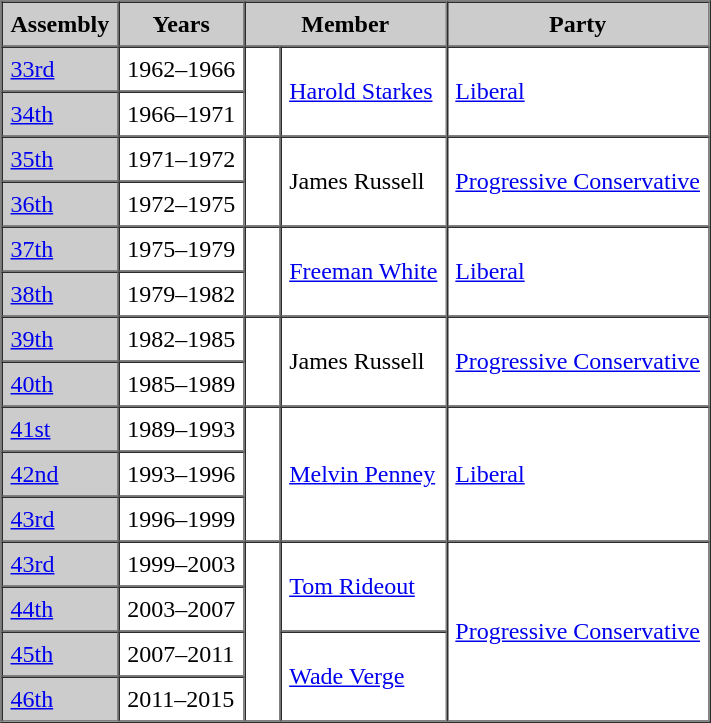<table border=1 cellpadding=5 cellspacing=0>
<tr bgcolor="CCCCCC">
<th>Assembly</th>
<th>Years</th>
<th colspan="2">Member</th>
<th>Party</th>
</tr>
<tr>
<td bgcolor="CCCCCC"><a href='#'>33rd</a></td>
<td>1962–1966</td>
<td rowspan=2 >   </td>
<td rowspan=2><a href='#'>Harold Starkes</a></td>
<td rowspan=2><a href='#'>Liberal</a></td>
</tr>
<tr>
<td bgcolor="CCCCCC"><a href='#'>34th</a></td>
<td>1966–1971</td>
</tr>
<tr>
<td bgcolor="CCCCCC"><a href='#'>35th</a></td>
<td>1971–1972</td>
<td rowspan=2 >   </td>
<td rowspan=2>James Russell</td>
<td rowspan=2><a href='#'>Progressive Conservative</a></td>
</tr>
<tr>
<td bgcolor="CCCCCC"><a href='#'>36th</a></td>
<td>1972–1975</td>
</tr>
<tr>
<td bgcolor="CCCCCC"><a href='#'>37th</a></td>
<td>1975–1979</td>
<td rowspan=2 >   </td>
<td rowspan=2><a href='#'>Freeman White</a></td>
<td rowspan=2><a href='#'>Liberal</a></td>
</tr>
<tr>
<td bgcolor="CCCCCC"><a href='#'>38th</a></td>
<td>1979–1982</td>
</tr>
<tr>
<td bgcolor="CCCCCC"><a href='#'>39th</a></td>
<td>1982–1985</td>
<td rowspan=2 >   </td>
<td rowspan=2>James Russell</td>
<td rowspan=2><a href='#'>Progressive Conservative</a></td>
</tr>
<tr>
<td bgcolor="CCCCCC"><a href='#'>40th</a></td>
<td>1985–1989</td>
</tr>
<tr>
<td bgcolor="CCCCCC"><a href='#'>41st</a></td>
<td>1989–1993</td>
<td rowspan=3 >   </td>
<td rowspan=3><a href='#'>Melvin Penney</a></td>
<td rowspan=3><a href='#'>Liberal</a></td>
</tr>
<tr>
<td bgcolor="CCCCCC"><a href='#'>42nd</a></td>
<td>1993–1996</td>
</tr>
<tr>
<td bgcolor="CCCCCC"><a href='#'>43rd</a></td>
<td>1996–1999</td>
</tr>
<tr>
<td bgcolor="CCCCCC"><a href='#'>43rd</a></td>
<td>1999–2003</td>
<td rowspan=4 >   </td>
<td rowspan=2><a href='#'>Tom Rideout</a></td>
<td rowspan=4><a href='#'>Progressive Conservative</a></td>
</tr>
<tr>
<td bgcolor="CCCCCC"><a href='#'>44th</a></td>
<td>2003–2007</td>
</tr>
<tr>
<td bgcolor="CCCCCC"><a href='#'>45th</a></td>
<td>2007–2011</td>
<td rowspan=2><a href='#'>Wade Verge</a></td>
</tr>
<tr>
<td bgcolor="CCCCCC"><a href='#'>46th</a></td>
<td>2011–2015</td>
</tr>
<tr>
</tr>
</table>
